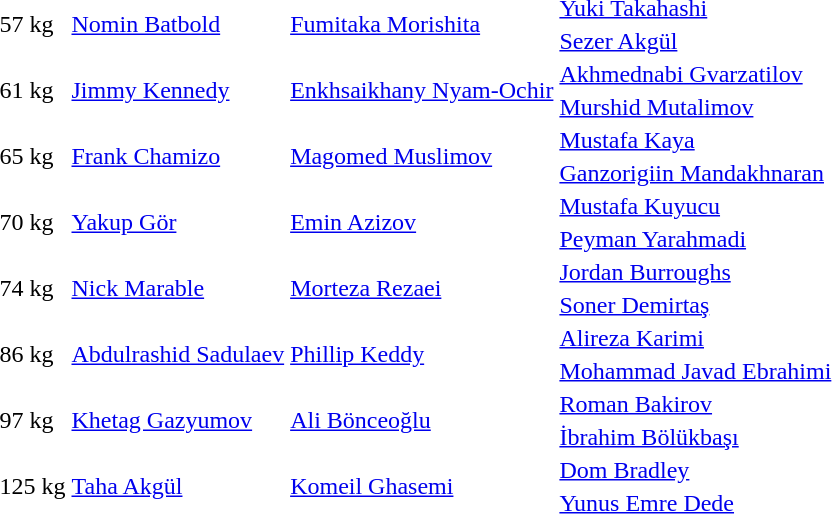<table>
<tr>
<td rowspan=2>57 kg</td>
<td rowspan=2> <a href='#'>Nomin Batbold</a></td>
<td rowspan=2> <a href='#'>Fumitaka Morishita</a></td>
<td> <a href='#'>Yuki Takahashi</a></td>
</tr>
<tr>
<td> <a href='#'>Sezer Akgül</a></td>
</tr>
<tr>
<td rowspan=2>61 kg</td>
<td rowspan=2> <a href='#'>Jimmy Kennedy</a></td>
<td rowspan=2> <a href='#'>Enkhsaikhany Nyam-Ochir</a></td>
<td> <a href='#'>Akhmednabi Gvarzatilov</a></td>
</tr>
<tr>
<td> <a href='#'>Murshid Mutalimov</a></td>
</tr>
<tr>
<td rowspan=2>65 kg</td>
<td rowspan=2> <a href='#'>Frank Chamizo</a></td>
<td rowspan=2> <a href='#'>Magomed Muslimov</a></td>
<td> <a href='#'>Mustafa Kaya</a></td>
</tr>
<tr>
<td> <a href='#'>Ganzorigiin Mandakhnaran</a></td>
</tr>
<tr>
<td rowspan=2>70 kg</td>
<td rowspan=2> <a href='#'>Yakup Gör</a></td>
<td rowspan=2> <a href='#'>Emin Azizov</a></td>
<td> <a href='#'>Mustafa Kuyucu</a></td>
</tr>
<tr>
<td> <a href='#'>Peyman Yarahmadi</a></td>
</tr>
<tr>
<td rowspan=2>74 kg</td>
<td rowspan=2> <a href='#'>Nick Marable</a></td>
<td rowspan=2> <a href='#'>Morteza Rezaei</a></td>
<td> <a href='#'>Jordan Burroughs</a></td>
</tr>
<tr>
<td> <a href='#'>Soner Demirtaş</a></td>
</tr>
<tr>
<td rowspan=2>86 kg</td>
<td rowspan=2> <a href='#'>Abdulrashid Sadulaev</a></td>
<td rowspan=2> <a href='#'>Phillip Keddy</a></td>
<td> <a href='#'>Alireza Karimi</a></td>
</tr>
<tr>
<td> <a href='#'>Mohammad Javad Ebrahimi</a></td>
</tr>
<tr>
<td rowspan=2>97 kg</td>
<td rowspan=2> <a href='#'>Khetag Gazyumov</a></td>
<td rowspan=2> <a href='#'>Ali Bönceoğlu</a></td>
<td> <a href='#'>Roman Bakirov</a></td>
</tr>
<tr>
<td> <a href='#'>İbrahim Bölükbaşı</a></td>
</tr>
<tr>
<td rowspan=2>125 kg</td>
<td rowspan=2> <a href='#'>Taha Akgül</a></td>
<td rowspan=2> <a href='#'>Komeil Ghasemi</a></td>
<td> <a href='#'>Dom Bradley</a></td>
</tr>
<tr>
<td> <a href='#'>Yunus Emre Dede</a></td>
</tr>
<tr>
</tr>
</table>
